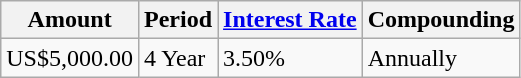<table class="wikitable" border="1">
<tr>
<th>Amount</th>
<th>Period</th>
<th><a href='#'>Interest Rate</a></th>
<th>Compounding</th>
</tr>
<tr>
<td>US$5,000.00</td>
<td>4 Year</td>
<td>3.50%</td>
<td>Annually</td>
</tr>
</table>
